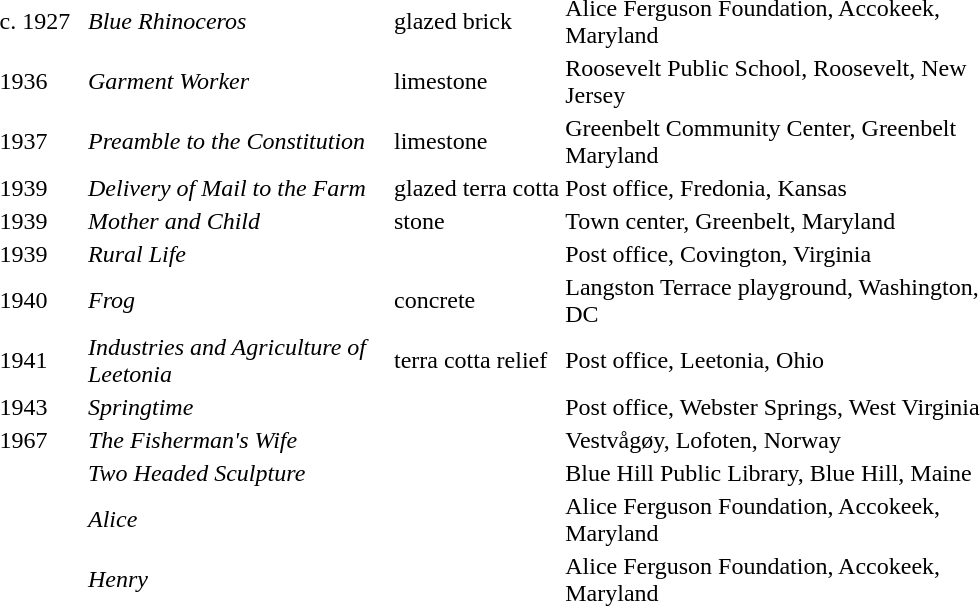<table>
<tr>
<td width=55px>c. 1927</td>
<td><em>Blue Rhinoceros</em></td>
<td>glazed brick</td>
<td>Alice Ferguson Foundation, Accokeek, Maryland</td>
</tr>
<tr>
<td width=55px>1936</td>
<td style="width:200px;"><em>Garment Worker</em></td>
<td>limestone</td>
<td style="width:300px;">Roosevelt Public School, Roosevelt, New Jersey</td>
</tr>
<tr>
<td>1937</td>
<td><em>Preamble to the Constitution</em></td>
<td>limestone</td>
<td>Greenbelt Community Center, Greenbelt Maryland</td>
</tr>
<tr>
<td>1939</td>
<td><em>Delivery of Mail to the Farm</em></td>
<td>glazed terra cotta</td>
<td>Post office, Fredonia, Kansas</td>
</tr>
<tr>
<td>1939</td>
<td><em>Mother and Child</em></td>
<td>stone</td>
<td>Town center, Greenbelt, Maryland</td>
</tr>
<tr>
<td>1939</td>
<td><em>Rural Life</em></td>
<td></td>
<td>Post office, Covington, Virginia</td>
</tr>
<tr>
<td>1940</td>
<td><em>Frog</em></td>
<td>concrete</td>
<td>Langston Terrace playground, Washington, DC</td>
</tr>
<tr>
<td>1941</td>
<td><em>Industries and Agriculture of Leetonia</em></td>
<td>terra cotta relief</td>
<td>Post office, Leetonia, Ohio</td>
</tr>
<tr>
<td>1943</td>
<td><em>Springtime</em></td>
<td></td>
<td>Post office, Webster Springs, West Virginia</td>
</tr>
<tr>
<td>1967</td>
<td><em>The Fisherman's Wife</em></td>
<td></td>
<td>Vestvågøy, Lofoten, Norway</td>
</tr>
<tr>
<td></td>
<td><em>Two Headed Sculpture</em></td>
<td></td>
<td>Blue Hill Public Library, Blue Hill, Maine</td>
</tr>
<tr>
<td></td>
<td><em>Alice</em></td>
<td></td>
<td>Alice Ferguson Foundation, Accokeek, Maryland</td>
</tr>
<tr>
<td></td>
<td><em>Henry</em></td>
<td></td>
<td>Alice Ferguson Foundation, Accokeek, Maryland</td>
</tr>
<tr>
</tr>
</table>
